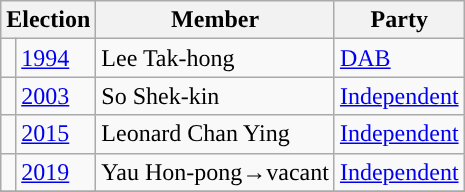<table class="wikitable">
<tr>
<th colspan="2">Election</th>
<th>Member</th>
<th>Party</th>
</tr>
<tr>
<td style="background-color:"></td>
<td><a href='#'>1994</a></td>
<td>Lee Tak-hong</td>
<td><a href='#'>DAB</a></td>
</tr>
<tr>
<td style="background-color:"></td>
<td><a href='#'>2003</a></td>
<td>So Shek-kin</td>
<td><a href='#'>Independent</a></td>
</tr>
<tr>
<td style="background-color:"></td>
<td><a href='#'>2015</a></td>
<td>Leonard Chan Ying</td>
<td><a href='#'>Independent</a></td>
</tr>
<tr>
<td style="background-color:"></td>
<td><a href='#'>2019</a></td>
<td>Yau Hon-pong→vacant</td>
<td><a href='#'>Independent</a></td>
</tr>
<tr>
</tr>
</table>
